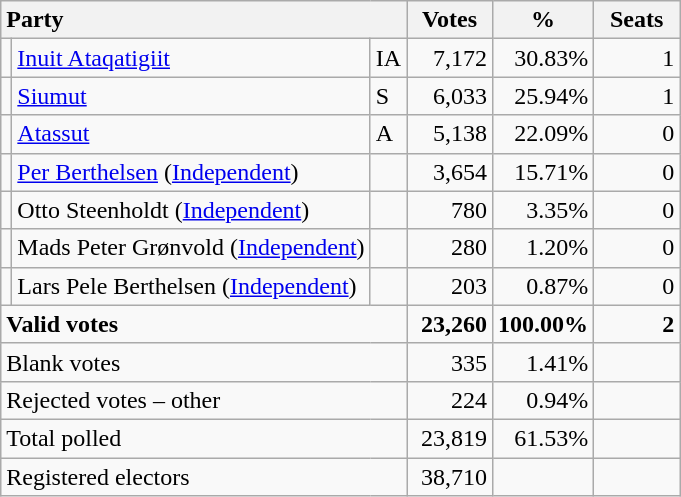<table class="wikitable" border="1" style="text-align:right;">
<tr>
<th style="text-align:left;" valign=bottom colspan=3>Party</th>
<th align=center valign=bottom width="50">Votes</th>
<th align=center valign=bottom width="50">%</th>
<th align=center valign=bottom width="50">Seats</th>
</tr>
<tr>
<td></td>
<td align=left><a href='#'>Inuit Ataqatigiit</a></td>
<td align=left>IA</td>
<td>7,172</td>
<td>30.83%</td>
<td>1</td>
</tr>
<tr>
<td></td>
<td align=left><a href='#'>Siumut</a></td>
<td align=left>S</td>
<td>6,033</td>
<td>25.94%</td>
<td>1</td>
</tr>
<tr>
<td></td>
<td align=left><a href='#'>Atassut</a></td>
<td align=left>A</td>
<td>5,138</td>
<td>22.09%</td>
<td>0</td>
</tr>
<tr>
<td></td>
<td align=left><a href='#'>Per Berthelsen</a> (<a href='#'>Independent</a>)</td>
<td></td>
<td>3,654</td>
<td>15.71%</td>
<td>0</td>
</tr>
<tr>
<td></td>
<td align=left>Otto Steenholdt (<a href='#'>Independent</a>)</td>
<td></td>
<td>780</td>
<td>3.35%</td>
<td>0</td>
</tr>
<tr>
<td></td>
<td align=left>Mads Peter Grønvold (<a href='#'>Independent</a>)</td>
<td></td>
<td>280</td>
<td>1.20%</td>
<td>0</td>
</tr>
<tr>
<td></td>
<td align=left>Lars Pele Berthelsen (<a href='#'>Independent</a>)</td>
<td></td>
<td>203</td>
<td>0.87%</td>
<td>0</td>
</tr>
<tr style="font-weight:bold">
<td align=left colspan=3>Valid votes</td>
<td>23,260</td>
<td>100.00%</td>
<td>2</td>
</tr>
<tr>
<td align=left colspan=3>Blank votes</td>
<td>335</td>
<td>1.41%</td>
<td></td>
</tr>
<tr>
<td align=left colspan=3>Rejected votes – other</td>
<td>224</td>
<td>0.94%</td>
<td></td>
</tr>
<tr>
<td align=left colspan=3>Total polled</td>
<td>23,819</td>
<td>61.53%</td>
<td></td>
</tr>
<tr>
<td align=left colspan=3>Registered electors</td>
<td>38,710</td>
<td></td>
<td></td>
</tr>
</table>
